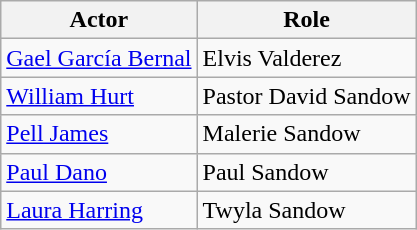<table class="wikitable">
<tr>
<th>Actor</th>
<th>Role</th>
</tr>
<tr>
<td><a href='#'>Gael García Bernal</a></td>
<td>Elvis Valderez</td>
</tr>
<tr>
<td><a href='#'>William Hurt</a></td>
<td>Pastor David Sandow</td>
</tr>
<tr>
<td><a href='#'>Pell James</a></td>
<td>Malerie Sandow</td>
</tr>
<tr>
<td><a href='#'>Paul Dano</a></td>
<td>Paul Sandow</td>
</tr>
<tr>
<td><a href='#'>Laura Harring</a></td>
<td>Twyla Sandow</td>
</tr>
</table>
